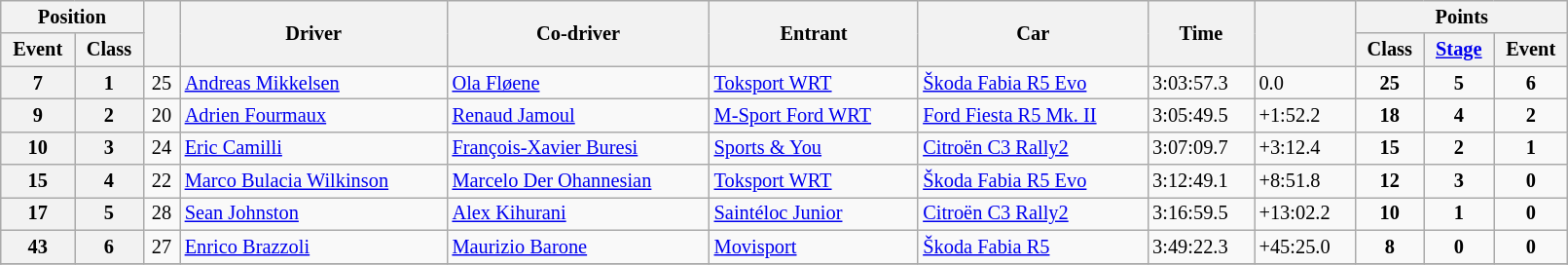<table class="wikitable" width=85% style="font-size: 85%;">
<tr>
<th colspan="2">Position</th>
<th rowspan="2"></th>
<th rowspan="2">Driver</th>
<th rowspan="2">Co-driver</th>
<th rowspan="2">Entrant</th>
<th rowspan="2">Car</th>
<th rowspan="2">Time</th>
<th rowspan="2"></th>
<th colspan="3">Points</th>
</tr>
<tr>
<th>Event</th>
<th>Class</th>
<th>Class</th>
<th><a href='#'>Stage</a></th>
<th>Event</th>
</tr>
<tr>
<th>7</th>
<th>1</th>
<td align="center">25</td>
<td><a href='#'>Andreas Mikkelsen</a></td>
<td><a href='#'>Ola Fløene</a></td>
<td><a href='#'>Toksport WRT</a></td>
<td><a href='#'>Škoda Fabia R5 Evo</a></td>
<td>3:03:57.3</td>
<td>0.0</td>
<td align="center"><strong>25</strong></td>
<td align="center"><strong>5</strong></td>
<td align="center"><strong>6</strong></td>
</tr>
<tr>
<th>9</th>
<th>2</th>
<td align="center">20</td>
<td><a href='#'>Adrien Fourmaux</a></td>
<td><a href='#'>Renaud Jamoul</a></td>
<td nowrap><a href='#'>M-Sport Ford WRT</a></td>
<td nowrap><a href='#'>Ford Fiesta R5 Mk. II</a></td>
<td>3:05:49.5</td>
<td>+1:52.2</td>
<td align="center"><strong>18</strong></td>
<td align="center"><strong>4</strong></td>
<td align="center"><strong>2</strong></td>
</tr>
<tr>
<th>10</th>
<th>3</th>
<td align="center">24</td>
<td><a href='#'>Eric Camilli</a></td>
<td><a href='#'>François-Xavier Buresi</a></td>
<td><a href='#'>Sports & You</a></td>
<td><a href='#'>Citroën C3 Rally2</a></td>
<td>3:07:09.7</td>
<td>+3:12.4</td>
<td align="center"><strong>15</strong></td>
<td align="center"><strong>2</strong></td>
<td align="center"><strong>1</strong></td>
</tr>
<tr>
<th>15</th>
<th>4</th>
<td align="center">22</td>
<td nowrap><a href='#'>Marco Bulacia Wilkinson</a></td>
<td nowrap><a href='#'>Marcelo Der Ohannesian</a></td>
<td><a href='#'>Toksport WRT</a></td>
<td><a href='#'>Škoda Fabia R5 Evo</a></td>
<td>3:12:49.1</td>
<td>+8:51.8</td>
<td align="center"><strong>12</strong></td>
<td align="center"><strong>3</strong></td>
<td align="center"><strong>0</strong></td>
</tr>
<tr>
<th>17</th>
<th>5</th>
<td align="center">28</td>
<td><a href='#'>Sean Johnston</a></td>
<td><a href='#'>Alex Kihurani</a></td>
<td><a href='#'>Saintéloc Junior</a></td>
<td><a href='#'>Citroën C3 Rally2</a></td>
<td>3:16:59.5</td>
<td>+13:02.2</td>
<td align="center"><strong>10</strong></td>
<td align="center"><strong>1</strong></td>
<td align="center"><strong>0</strong></td>
</tr>
<tr>
<th>43</th>
<th>6</th>
<td align="center">27</td>
<td><a href='#'>Enrico Brazzoli</a></td>
<td><a href='#'>Maurizio Barone</a></td>
<td><a href='#'>Movisport</a></td>
<td><a href='#'>Škoda Fabia R5</a></td>
<td>3:49:22.3</td>
<td>+45:25.0</td>
<td align="center"><strong>8</strong></td>
<td align="center"><strong>0</strong></td>
<td align="center"><strong>0</strong></td>
</tr>
<tr>
</tr>
</table>
